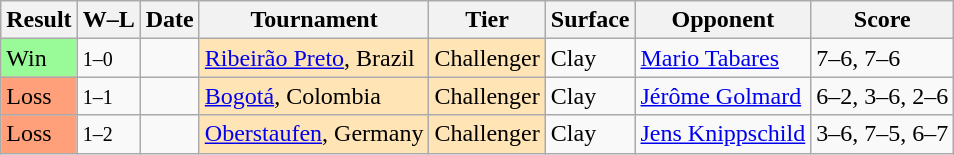<table class="sortable wikitable">
<tr>
<th>Result</th>
<th class="unsortable">W–L</th>
<th>Date</th>
<th>Tournament</th>
<th>Tier</th>
<th>Surface</th>
<th>Opponent</th>
<th class="unsortable">Score</th>
</tr>
<tr>
<td style="background:#98fb98;">Win</td>
<td><small>1–0</small></td>
<td></td>
<td style="background:moccasin;"><a href='#'>Ribeirão Preto</a>, Brazil</td>
<td style="background:moccasin;">Challenger</td>
<td>Clay</td>
<td> <a href='#'>Mario Tabares</a></td>
<td>7–6, 7–6</td>
</tr>
<tr>
<td style="background:#ffa07a;">Loss</td>
<td><small>1–1</small></td>
<td></td>
<td style="background:moccasin;"><a href='#'>Bogotá</a>, Colombia</td>
<td style="background:moccasin;">Challenger</td>
<td>Clay</td>
<td> <a href='#'>Jérôme Golmard</a></td>
<td>6–2, 3–6, 2–6</td>
</tr>
<tr>
<td style="background:#ffa07a;">Loss</td>
<td><small>1–2</small></td>
<td></td>
<td style="background:moccasin;"><a href='#'>Oberstaufen</a>, Germany</td>
<td style="background:moccasin;">Challenger</td>
<td>Clay</td>
<td> <a href='#'>Jens Knippschild</a></td>
<td>3–6, 7–5, 6–7</td>
</tr>
</table>
